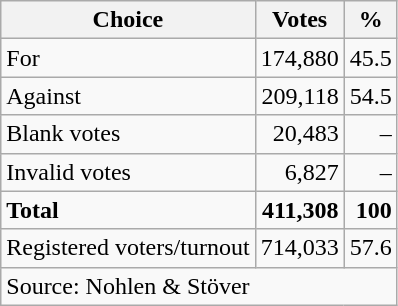<table class=wikitable style=text-align:right>
<tr>
<th>Choice</th>
<th>Votes</th>
<th>%</th>
</tr>
<tr>
<td align=left>For</td>
<td>174,880</td>
<td>45.5</td>
</tr>
<tr>
<td align=left>Against</td>
<td>209,118</td>
<td>54.5</td>
</tr>
<tr>
<td align=left>Blank votes</td>
<td>20,483</td>
<td>–</td>
</tr>
<tr>
<td align=left>Invalid votes</td>
<td>6,827</td>
<td>–</td>
</tr>
<tr>
<td align=left><strong>Total</strong></td>
<td><strong>411,308</strong></td>
<td><strong>100</strong></td>
</tr>
<tr>
<td align=left>Registered voters/turnout</td>
<td>714,033</td>
<td>57.6</td>
</tr>
<tr>
<td align=left colspan=3>Source: Nohlen & Stöver</td>
</tr>
</table>
